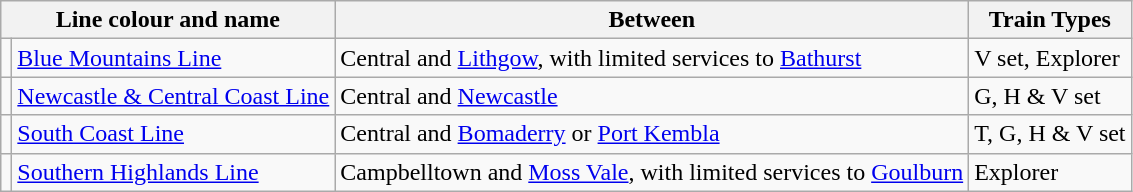<table class="wikitable">
<tr>
<th colspan="2">Line colour and name</th>
<th>Between</th>
<th>Train Types</th>
</tr>
<tr>
<td class="noresize"></td>
<td><a href='#'>Blue Mountains Line</a></td>
<td>Central and <a href='#'>Lithgow</a>, with limited services to <a href='#'>Bathurst</a></td>
<td>V set, Explorer</td>
</tr>
<tr>
<td></td>
<td><a href='#'>Newcastle & Central Coast Line</a></td>
<td>Central and <a href='#'>Newcastle</a></td>
<td>G, H & V set</td>
</tr>
<tr>
<td></td>
<td><a href='#'>South Coast Line</a></td>
<td>Central and <a href='#'>Bomaderry</a> or <a href='#'>Port Kembla</a></td>
<td>T, G, H & V set</td>
</tr>
<tr>
<td></td>
<td><a href='#'>Southern Highlands Line</a></td>
<td>Campbelltown and <a href='#'>Moss Vale</a>, with limited services to <a href='#'>Goulburn</a></td>
<td>Explorer</td>
</tr>
</table>
